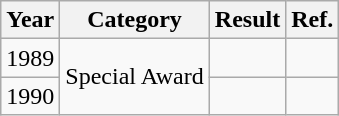<table class="wikitable plainrowheaders sortable">
<tr>
<th>Year</th>
<th>Category</th>
<th>Result</th>
<th>Ref.</th>
</tr>
<tr>
<td>1989</td>
<td rowspan='2'>Special Award</td>
<td></td>
<td></td>
</tr>
<tr>
<td>1990</td>
<td></td>
<td></td>
</tr>
</table>
